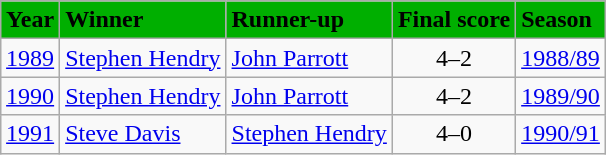<table class="wikitable" style="margin: auto">
<tr>
<th style="text-align: center; background-color: #00af00">Year</th>
<th style="text-align: left; background-color: #00af00">Winner</th>
<th style="text-align: left; background-color: #00af00">Runner-up</th>
<th style="text-align: left; background-color: #00af00">Final score</th>
<th style="text-align: left; background-color: #00af00">Season</th>
</tr>
<tr>
<td><a href='#'>1989</a></td>
<td> <a href='#'>Stephen Hendry</a></td>
<td> <a href='#'>John Parrott</a></td>
<td style="text-align: center">4–2</td>
<td><a href='#'>1988/89</a></td>
</tr>
<tr>
<td><a href='#'>1990</a></td>
<td> <a href='#'>Stephen Hendry</a></td>
<td> <a href='#'>John Parrott</a></td>
<td style="text-align: center">4–2</td>
<td><a href='#'>1989/90</a></td>
</tr>
<tr>
<td><a href='#'>1991</a></td>
<td> <a href='#'>Steve Davis</a></td>
<td> <a href='#'>Stephen Hendry</a></td>
<td style="text-align: center">4–0</td>
<td><a href='#'>1990/91</a></td>
</tr>
</table>
